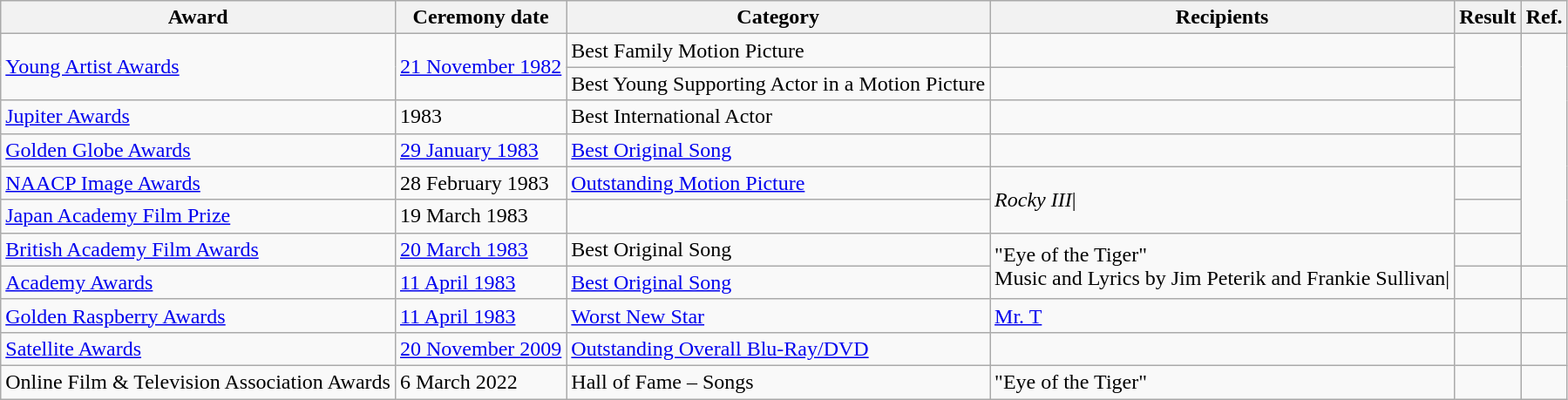<table class="wikitable sortable plainrowheaders">
<tr>
<th>Award</th>
<th>Ceremony date</th>
<th>Category</th>
<th>Recipients</th>
<th>Result</th>
<th>Ref.</th>
</tr>
<tr>
<td rowspan="2"><a href='#'>Young Artist Awards</a></td>
<td rowspan="2"><a href='#'>21 November 1982</a></td>
<td>Best Family Motion Picture</td>
<td></td>
<td rowspan="2"></td>
</tr>
<tr>
<td>Best Young Supporting Actor in a Motion Picture</td>
<td Ian Fried></td>
</tr>
<tr>
<td><a href='#'>Jupiter Awards</a></td>
<td>1983</td>
<td>Best International Actor</td>
<td></td>
<td></td>
</tr>
<tr>
<td><a href='#'>Golden Globe Awards</a></td>
<td><a href='#'>29 January 1983</a></td>
<td><a href='#'>Best Original Song</a></td>
<td "></td>
<td></td>
</tr>
<tr>
<td><a href='#'>NAACP Image Awards</a></td>
<td>28 February 1983</td>
<td><a href='#'>Outstanding Motion Picture</a></td>
<td rowspan="2"><em>Rocky III</em>| </td>
<td></td>
</tr>
<tr>
<td><a href='#'>Japan Academy Film Prize</a></td>
<td>19 March 1983</td>
<td></td>
<td></td>
</tr>
<tr>
<td><a href='#'>British Academy Film Awards</a></td>
<td><a href='#'>20 March 1983</a></td>
<td>Best Original Song</td>
<td rowspan="2">"Eye of the Tiger" <br> Music and Lyrics by Jim Peterik and Frankie Sullivan| </td>
<td></td>
</tr>
<tr>
<td><a href='#'>Academy Awards</a></td>
<td><a href='#'>11 April 1983</a></td>
<td><a href='#'>Best Original Song</a></td>
<td></td>
<td></td>
</tr>
<tr>
<td><a href='#'>Golden Raspberry Awards</a></td>
<td><a href='#'>11 April 1983</a></td>
<td><a href='#'>Worst New Star</a></td>
<td><a href='#'>Mr. T</a></td>
<td></td>
<td></td>
</tr>
<tr>
<td><a href='#'>Satellite Awards</a></td>
<td><a href='#'>20 November 2009</a></td>
<td><a href='#'>Outstanding Overall Blu-Ray/DVD</a></td>
<td></td>
<td></td>
</tr>
<tr>
<td>Online Film & Television Association Awards</td>
<td>6 March 2022</td>
<td>Hall of Fame – Songs</td>
<td>"Eye of the Tiger"</td>
<td></td>
<td></td>
</tr>
</table>
